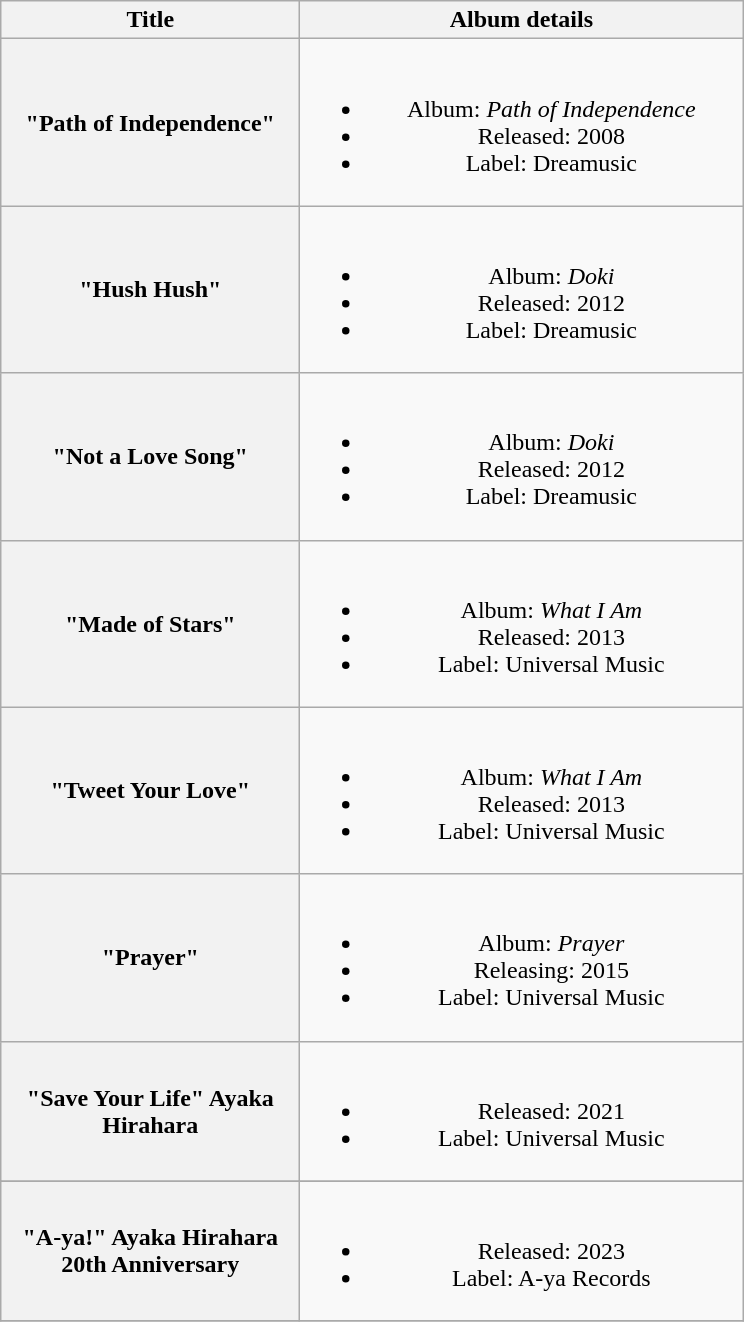<table class="wikitable plainrowheaders" style="text-align:center;">
<tr>
<th scope="col" style="width:12em;">Title</th>
<th scope="col" style="width:18em;">Album details</th>
</tr>
<tr>
<th scope="row">"Path of Independence"</th>
<td><br><ul><li>Album: <em>Path of Independence</em></li><li>Released: 2008</li><li>Label: Dreamusic</li></ul></td>
</tr>
<tr>
<th scope="row">"Hush Hush"</th>
<td><br><ul><li>Album: <em>Doki</em></li><li>Released: 2012</li><li>Label: Dreamusic</li></ul></td>
</tr>
<tr>
<th scope="row">"Not a Love Song"</th>
<td><br><ul><li>Album: <em>Doki</em></li><li>Released: 2012</li><li>Label: Dreamusic</li></ul></td>
</tr>
<tr>
<th scope="row">"Made of Stars"</th>
<td><br><ul><li>Album: <em>What I Am</em></li><li>Released: 2013</li><li>Label: Universal Music</li></ul></td>
</tr>
<tr>
<th scope="row">"Tweet Your Love"</th>
<td><br><ul><li>Album: <em>What I Am</em></li><li>Released: 2013</li><li>Label: Universal Music</li></ul></td>
</tr>
<tr>
<th scope="row">"Prayer"</th>
<td><br><ul><li>Album: <em>Prayer</em></li><li>Releasing: 2015</li><li>Label: Universal Music</li></ul></td>
</tr>
<tr>
<th scope="row">"Save Your Life" Ayaka Hirahara</th>
<td><br><ul><li>Released: 2021</li><li>Label: Universal Music</li></ul></td>
</tr>
<tr>
</tr>
<tr>
<th scope="row">"A-ya!" Ayaka Hirahara 20th Anniversary</th>
<td><br><ul><li>Released: 2023</li><li>Label: A-ya Records</li></ul></td>
</tr>
<tr>
</tr>
</table>
